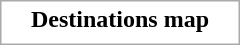<table class="collapsible uncollapsed" style="border:1px #aaa solid; width:10em; margin:0.2em auto">
<tr>
<th>Destinations map</th>
</tr>
<tr>
<td></td>
</tr>
</table>
